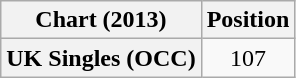<table class="wikitable plainrowheaders" style="text-align:center">
<tr>
<th scope="col">Chart (2013)</th>
<th scope="col">Position</th>
</tr>
<tr>
<th scope="row">UK Singles (OCC)</th>
<td>107</td>
</tr>
</table>
